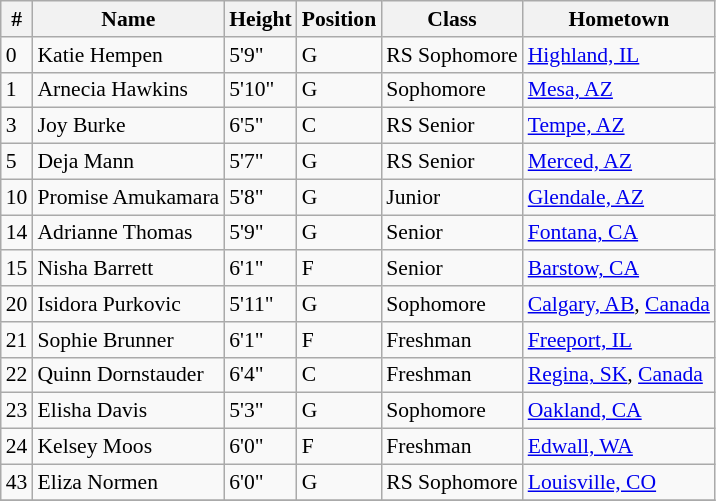<table class="wikitable" style="font-size: 90%">
<tr>
<th>#</th>
<th>Name</th>
<th>Height</th>
<th>Position</th>
<th>Class</th>
<th>Hometown</th>
</tr>
<tr>
<td>0</td>
<td>Katie Hempen</td>
<td>5'9"</td>
<td>G</td>
<td>RS Sophomore</td>
<td><a href='#'>Highland, IL</a></td>
</tr>
<tr>
<td>1</td>
<td>Arnecia Hawkins</td>
<td>5'10"</td>
<td>G</td>
<td>Sophomore</td>
<td><a href='#'>Mesa, AZ</a></td>
</tr>
<tr>
<td>3</td>
<td>Joy Burke</td>
<td>6'5"</td>
<td>C</td>
<td>RS Senior</td>
<td><a href='#'>Tempe, AZ</a></td>
</tr>
<tr>
<td>5</td>
<td>Deja Mann</td>
<td>5'7"</td>
<td>G</td>
<td>RS Senior</td>
<td><a href='#'>Merced, AZ</a></td>
</tr>
<tr>
<td>10</td>
<td>Promise Amukamara</td>
<td>5'8"</td>
<td>G</td>
<td>Junior</td>
<td><a href='#'>Glendale, AZ</a></td>
</tr>
<tr>
<td>14</td>
<td>Adrianne Thomas</td>
<td>5'9"</td>
<td>G</td>
<td>Senior</td>
<td><a href='#'>Fontana, CA</a></td>
</tr>
<tr>
<td>15</td>
<td>Nisha Barrett</td>
<td>6'1"</td>
<td>F</td>
<td>Senior</td>
<td><a href='#'>Barstow, CA</a></td>
</tr>
<tr>
<td>20</td>
<td>Isidora Purkovic</td>
<td>5'11"</td>
<td>G</td>
<td>Sophomore</td>
<td><a href='#'>Calgary, AB</a>, <a href='#'>Canada</a></td>
</tr>
<tr>
<td>21</td>
<td>Sophie Brunner</td>
<td>6'1"</td>
<td>F</td>
<td>Freshman</td>
<td><a href='#'>Freeport, IL</a></td>
</tr>
<tr>
<td>22</td>
<td>Quinn Dornstauder</td>
<td>6'4"</td>
<td>C</td>
<td>Freshman</td>
<td><a href='#'>Regina, SK</a>, <a href='#'>Canada</a></td>
</tr>
<tr>
<td>23</td>
<td>Elisha Davis</td>
<td>5'3"</td>
<td>G</td>
<td>Sophomore</td>
<td><a href='#'>Oakland, CA</a></td>
</tr>
<tr>
<td>24</td>
<td>Kelsey Moos</td>
<td>6'0"</td>
<td>F</td>
<td>Freshman</td>
<td><a href='#'>Edwall, WA</a></td>
</tr>
<tr>
<td>43</td>
<td>Eliza Normen</td>
<td>6'0"</td>
<td>G</td>
<td>RS Sophomore</td>
<td><a href='#'>Louisville, CO</a></td>
</tr>
<tr>
</tr>
</table>
